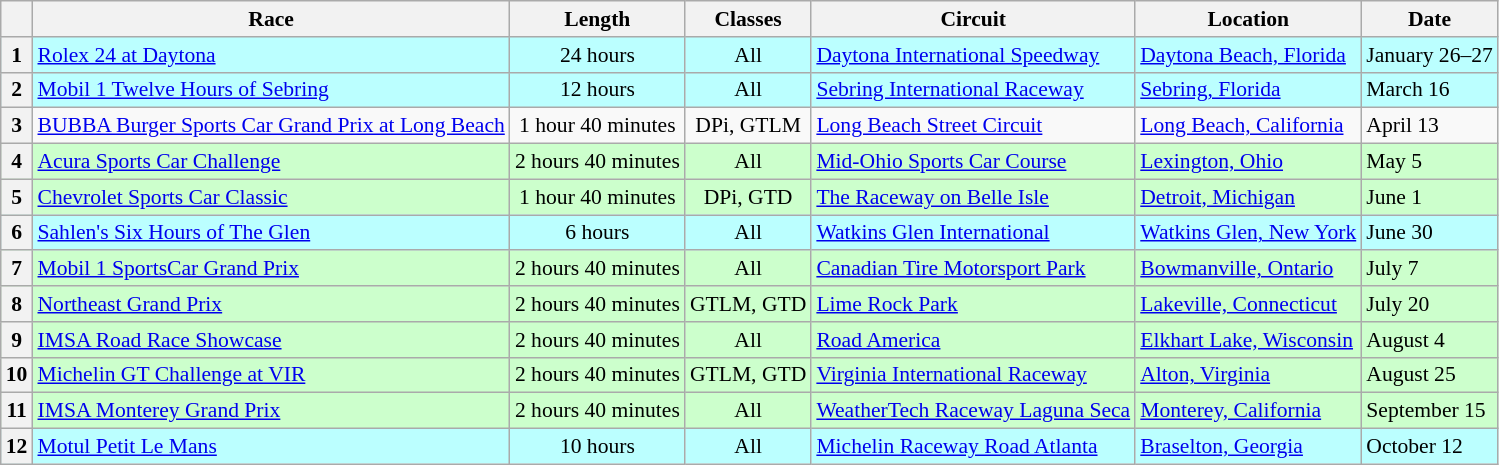<table class="wikitable" style="font-size: 90%">
<tr>
<th></th>
<th>Race</th>
<th>Length</th>
<th>Classes</th>
<th>Circuit</th>
<th>Location</th>
<th>Date</th>
</tr>
<tr style="background:#bbffff;">
<th>1</th>
<td><a href='#'>Rolex 24 at Daytona</a></td>
<td align=center>24 hours</td>
<td align=center>All</td>
<td><a href='#'>Daytona International Speedway</a></td>
<td><a href='#'>Daytona Beach, Florida</a></td>
<td>January 26–27</td>
</tr>
<tr style="background:#bbffff;">
<th>2</th>
<td><a href='#'>Mobil 1 Twelve Hours of Sebring</a></td>
<td align=center>12 hours</td>
<td align=center>All</td>
<td><a href='#'>Sebring International Raceway</a></td>
<td><a href='#'>Sebring, Florida</a></td>
<td>March 16</td>
</tr>
<tr>
<th>3</th>
<td><a href='#'>BUBBA Burger Sports Car Grand Prix at Long Beach</a></td>
<td align=center>1 hour 40 minutes</td>
<td align=center>DPi, GTLM</td>
<td><a href='#'>Long Beach Street Circuit</a></td>
<td><a href='#'>Long Beach, California</a></td>
<td>April 13</td>
</tr>
<tr style="background:#ccffcc;">
<th>4</th>
<td><a href='#'>Acura Sports Car Challenge</a></td>
<td align=center>2 hours 40 minutes</td>
<td align=center>All</td>
<td><a href='#'>Mid-Ohio Sports Car Course</a></td>
<td><a href='#'>Lexington, Ohio</a></td>
<td>May 5</td>
</tr>
<tr style="background:#ccffcc;">
<th>5</th>
<td><a href='#'>Chevrolet Sports Car Classic</a></td>
<td align=center>1 hour 40 minutes</td>
<td align=center>DPi, GTD</td>
<td><a href='#'>The Raceway on Belle Isle</a></td>
<td><a href='#'>Detroit, Michigan</a></td>
<td>June 1</td>
</tr>
<tr style="background:#bbffff;">
<th>6</th>
<td><a href='#'>Sahlen's Six Hours of The Glen</a></td>
<td align=center>6 hours</td>
<td align=center>All</td>
<td><a href='#'>Watkins Glen International</a></td>
<td><a href='#'>Watkins Glen, New York</a></td>
<td>June 30</td>
</tr>
<tr style="background:#ccffcc;">
<th>7</th>
<td><a href='#'>Mobil 1 SportsCar Grand Prix</a></td>
<td align=center>2 hours 40 minutes</td>
<td align=center>All</td>
<td><a href='#'>Canadian Tire Motorsport Park</a></td>
<td><a href='#'>Bowmanville, Ontario</a></td>
<td>July 7</td>
</tr>
<tr style="background:#ccffcc;">
<th>8</th>
<td><a href='#'>Northeast Grand Prix</a></td>
<td align=center>2 hours 40 minutes</td>
<td align=center>GTLM, GTD</td>
<td><a href='#'>Lime Rock Park</a></td>
<td><a href='#'>Lakeville, Connecticut</a></td>
<td>July 20</td>
</tr>
<tr style="background:#ccffcc;">
<th>9</th>
<td><a href='#'>IMSA Road Race Showcase</a></td>
<td align=center>2 hours 40 minutes</td>
<td align=center>All</td>
<td><a href='#'>Road America</a></td>
<td><a href='#'>Elkhart Lake, Wisconsin</a></td>
<td>August 4</td>
</tr>
<tr style="background:#ccffcc;">
<th>10</th>
<td><a href='#'>Michelin GT Challenge at VIR</a></td>
<td align=center>2 hours 40 minutes</td>
<td align=center>GTLM, GTD</td>
<td><a href='#'>Virginia International Raceway</a></td>
<td><a href='#'>Alton, Virginia</a></td>
<td>August 25</td>
</tr>
<tr style="background:#ccffcc;">
<th>11</th>
<td><a href='#'>IMSA Monterey Grand Prix</a></td>
<td align=center>2 hours 40 minutes</td>
<td align=center>All</td>
<td><a href='#'>WeatherTech Raceway Laguna Seca</a></td>
<td><a href='#'>Monterey, California</a></td>
<td>September 15</td>
</tr>
<tr style="background:#bbffff;">
<th>12</th>
<td><a href='#'>Motul Petit Le Mans</a></td>
<td align=center>10 hours</td>
<td align=center>All</td>
<td><a href='#'>Michelin Raceway Road Atlanta</a></td>
<td><a href='#'>Braselton, Georgia</a></td>
<td>October 12</td>
</tr>
</table>
